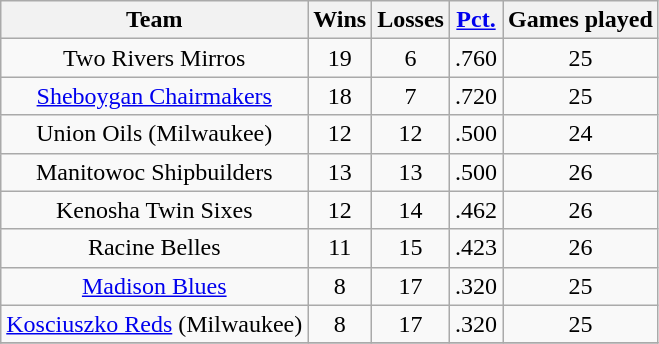<table class="sortable wikitable" style="text-align:center">
<tr>
<th>Team</th>
<th>Wins</th>
<th>Losses</th>
<th><a href='#'>Pct.</a></th>
<th>Games played</th>
</tr>
<tr>
<td>Two Rivers Mirros</td>
<td>19</td>
<td>6</td>
<td>.760</td>
<td>25</td>
</tr>
<tr>
<td><a href='#'>Sheboygan Chairmakers</a></td>
<td>18</td>
<td>7</td>
<td>.720</td>
<td>25</td>
</tr>
<tr>
<td>Union Oils (Milwaukee)</td>
<td>12</td>
<td>12</td>
<td>.500</td>
<td>24</td>
</tr>
<tr>
<td>Manitowoc Shipbuilders</td>
<td>13</td>
<td>13</td>
<td>.500</td>
<td>26</td>
</tr>
<tr>
<td>Kenosha Twin Sixes</td>
<td>12</td>
<td>14</td>
<td>.462</td>
<td>26</td>
</tr>
<tr>
<td>Racine Belles</td>
<td>11</td>
<td>15</td>
<td>.423</td>
<td>26</td>
</tr>
<tr>
<td><a href='#'>Madison Blues</a></td>
<td>8</td>
<td>17</td>
<td>.320</td>
<td>25</td>
</tr>
<tr>
<td><a href='#'>Kosciuszko Reds</a> (Milwaukee)</td>
<td>8</td>
<td>17</td>
<td>.320</td>
<td>25</td>
</tr>
<tr>
</tr>
</table>
